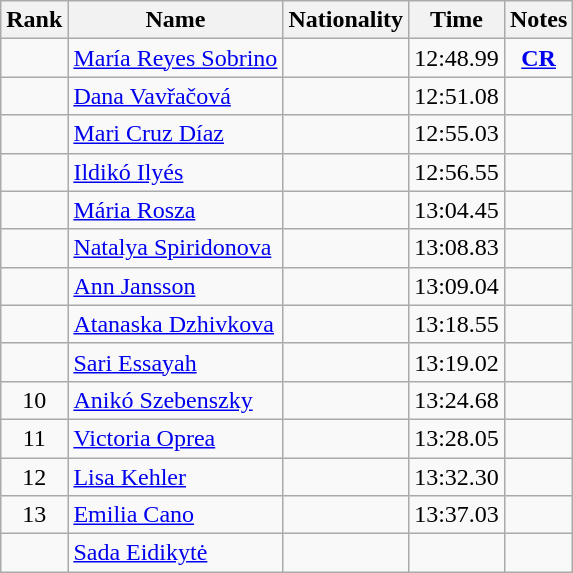<table class="wikitable sortable" style="text-align:center">
<tr>
<th>Rank</th>
<th>Name</th>
<th>Nationality</th>
<th>Time</th>
<th>Notes</th>
</tr>
<tr>
<td></td>
<td align="left"><a href='#'>María Reyes Sobrino</a></td>
<td align=left></td>
<td>12:48.99</td>
<td><strong><a href='#'>CR</a></strong></td>
</tr>
<tr>
<td></td>
<td align="left"><a href='#'>Dana Vavřačová</a></td>
<td align=left></td>
<td>12:51.08</td>
<td></td>
</tr>
<tr>
<td></td>
<td align="left"><a href='#'>Mari Cruz Díaz</a></td>
<td align=left></td>
<td>12:55.03</td>
<td></td>
</tr>
<tr>
<td></td>
<td align="left"><a href='#'>Ildikó Ilyés</a></td>
<td align=left></td>
<td>12:56.55</td>
<td></td>
</tr>
<tr>
<td></td>
<td align="left"><a href='#'>Mária Rosza</a></td>
<td align=left></td>
<td>13:04.45</td>
<td></td>
</tr>
<tr>
<td></td>
<td align="left"><a href='#'>Natalya Spiridonova</a></td>
<td align=left></td>
<td>13:08.83</td>
<td></td>
</tr>
<tr>
<td></td>
<td align="left"><a href='#'>Ann Jansson</a></td>
<td align=left></td>
<td>13:09.04</td>
<td></td>
</tr>
<tr>
<td></td>
<td align="left"><a href='#'>Atanaska Dzhivkova</a></td>
<td align=left></td>
<td>13:18.55</td>
<td></td>
</tr>
<tr>
<td></td>
<td align="left"><a href='#'>Sari Essayah</a></td>
<td align=left></td>
<td>13:19.02</td>
<td></td>
</tr>
<tr>
<td>10</td>
<td align="left"><a href='#'>Anikó Szebenszky</a></td>
<td align=left></td>
<td>13:24.68</td>
<td></td>
</tr>
<tr>
<td>11</td>
<td align="left"><a href='#'>Victoria Oprea</a></td>
<td align=left></td>
<td>13:28.05</td>
<td></td>
</tr>
<tr>
<td>12</td>
<td align="left"><a href='#'>Lisa Kehler</a></td>
<td align=left></td>
<td>13:32.30</td>
<td></td>
</tr>
<tr>
<td>13</td>
<td align="left"><a href='#'>Emilia Cano</a></td>
<td align=left></td>
<td>13:37.03</td>
<td></td>
</tr>
<tr>
<td></td>
<td align="left"><a href='#'>Sada Eidikytė</a></td>
<td align=left></td>
<td></td>
<td></td>
</tr>
</table>
